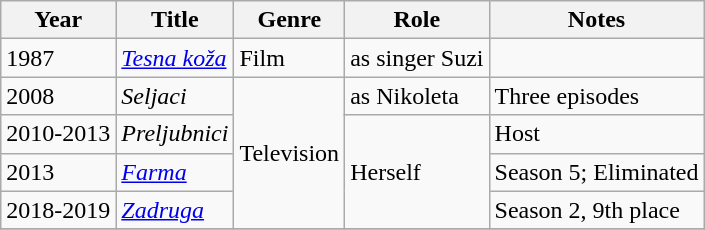<table class="wikitable">
<tr>
<th>Year</th>
<th>Title</th>
<th>Genre</th>
<th>Role</th>
<th>Notes</th>
</tr>
<tr>
<td>1987</td>
<td><em><a href='#'>Tesna koža</a></em></td>
<td>Film</td>
<td>as singer Suzi</td>
<td></td>
</tr>
<tr>
<td>2008</td>
<td><em>Seljaci</em></td>
<td rowspan="4">Television</td>
<td>as Nikoleta</td>
<td>Three episodes</td>
</tr>
<tr>
<td>2010-2013</td>
<td><em>Preljubnici</em></td>
<td rowspan="3">Herself</td>
<td>Host</td>
</tr>
<tr>
<td>2013</td>
<td><em><a href='#'>Farma</a></em></td>
<td>Season 5; Eliminated</td>
</tr>
<tr>
<td>2018-2019</td>
<td><em><a href='#'>Zadruga</a></em></td>
<td>Season 2, 9th place</td>
</tr>
<tr>
</tr>
</table>
